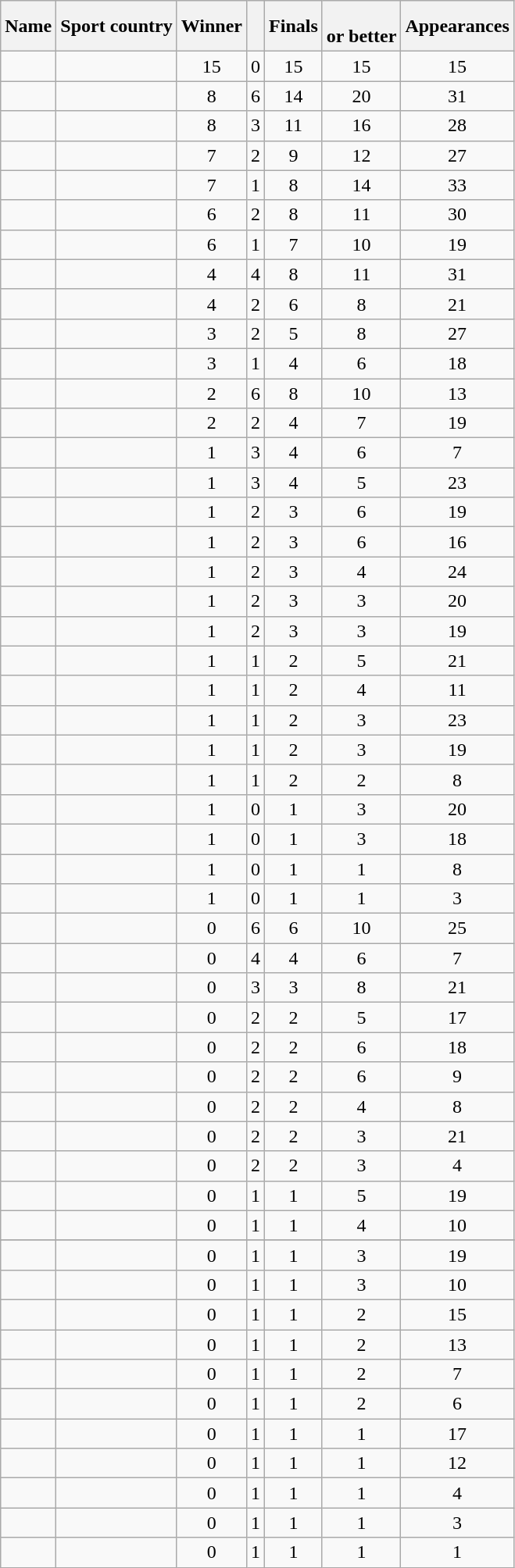<table class="wikitable sortable" style="font-size:100%; text-align: center;">
<tr>
<th>Name</th>
<th>Sport country</th>
<th>Winner</th>
<th></th>
<th>Finals</th>
<th><br>or better</th>
<th>Appearances</th>
</tr>
<tr>
<td align=left></td>
<td align=left></td>
<td>15</td>
<td>0</td>
<td>15</td>
<td>15</td>
<td>15</td>
</tr>
<tr>
<td align=left></td>
<td align=left></td>
<td>8</td>
<td>6</td>
<td>14</td>
<td>20</td>
<td>31</td>
</tr>
<tr>
<td align=left></td>
<td align=left></td>
<td rowspan="">8</td>
<td>3</td>
<td>11</td>
<td>16</td>
<td>28</td>
</tr>
<tr>
<td align=left></td>
<td align=left></td>
<td>7</td>
<td>2</td>
<td>9</td>
<td>12</td>
<td>27</td>
</tr>
<tr>
<td align=left><strong></strong></td>
<td align=left></td>
<td>7</td>
<td>1</td>
<td>8</td>
<td>14</td>
<td>33</td>
</tr>
<tr>
<td align="left"></td>
<td align="left"></td>
<td>6</td>
<td>2</td>
<td>8</td>
<td>11</td>
<td>30</td>
</tr>
<tr>
<td align=left></td>
<td align=left></td>
<td>6</td>
<td>1</td>
<td>7</td>
<td>10</td>
<td>19</td>
</tr>
<tr>
<td align=left><strong></strong></td>
<td align=left></td>
<td>4</td>
<td>4</td>
<td>8</td>
<td>11</td>
<td>31</td>
</tr>
<tr>
<td align=left><strong></strong></td>
<td align=left></td>
<td>4</td>
<td>2</td>
<td>6</td>
<td>8</td>
<td>21</td>
</tr>
<tr>
<td align=left><strong></strong></td>
<td align=left></td>
<td>3</td>
<td>2</td>
<td>5</td>
<td>8</td>
<td>27</td>
</tr>
<tr>
<td align=left></td>
<td align=left></td>
<td>3</td>
<td>1</td>
<td>4</td>
<td>6</td>
<td>18</td>
</tr>
<tr>
<td align=left></td>
<td align=left></td>
<td>2</td>
<td>6</td>
<td>8</td>
<td>10</td>
<td>13</td>
</tr>
<tr>
<td align=left></td>
<td align=left></td>
<td>2</td>
<td>2</td>
<td>4</td>
<td>7</td>
<td>19</td>
</tr>
<tr>
<td align=left></td>
<td align=left></td>
<td>1</td>
<td>3</td>
<td>4</td>
<td>6</td>
<td>7</td>
</tr>
<tr>
<td align=left><strong></strong></td>
<td align=left></td>
<td>1</td>
<td>3</td>
<td>4</td>
<td>5</td>
<td>23</td>
</tr>
<tr>
<td align=left></td>
<td align=left></td>
<td>1</td>
<td>2</td>
<td>3</td>
<td>6</td>
<td>19</td>
</tr>
<tr>
<td align=left><strong></strong></td>
<td align=left></td>
<td>1</td>
<td>2</td>
<td>3</td>
<td>6</td>
<td>16</td>
</tr>
<tr>
<td align=left></td>
<td align=left></td>
<td>1</td>
<td>2</td>
<td>3</td>
<td>4</td>
<td>24</td>
</tr>
<tr>
<td align=left><strong></strong></td>
<td align=left></td>
<td>1</td>
<td>2</td>
<td>3</td>
<td>3</td>
<td>20</td>
</tr>
<tr>
<td align=left><strong></strong></td>
<td align=left></td>
<td>1</td>
<td>2</td>
<td>3</td>
<td>3</td>
<td>19</td>
</tr>
<tr>
<td align=left></td>
<td align=left></td>
<td>1</td>
<td>1</td>
<td>2</td>
<td>5</td>
<td>21</td>
</tr>
<tr>
<td align="left"><strong></strong></td>
<td align="left"></td>
<td>1</td>
<td>1</td>
<td>2</td>
<td>4</td>
<td>11</td>
</tr>
<tr>
<td align=left></td>
<td align=left></td>
<td>1</td>
<td>1</td>
<td>2</td>
<td>3</td>
<td>23</td>
</tr>
<tr>
<td align=left></td>
<td align=left></td>
<td>1</td>
<td>1</td>
<td>2</td>
<td>3</td>
<td>19</td>
</tr>
<tr>
<td align=left></td>
<td align=left></td>
<td>1</td>
<td>1</td>
<td>2</td>
<td>2</td>
<td>8</td>
</tr>
<tr>
<td align=left><strong></strong></td>
<td align=left></td>
<td>1</td>
<td>0</td>
<td>1</td>
<td>3</td>
<td>20</td>
</tr>
<tr>
<td align=left><strong></strong></td>
<td align=left></td>
<td>1</td>
<td>0</td>
<td>1</td>
<td>3</td>
<td>18</td>
</tr>
<tr>
<td align=left><strong></strong></td>
<td align=left></td>
<td>1</td>
<td>0</td>
<td>1</td>
<td>1</td>
<td>8</td>
</tr>
<tr>
<td align=left><strong></strong></td>
<td align=left></td>
<td>1</td>
<td>0</td>
<td>1</td>
<td>1</td>
<td>3</td>
</tr>
<tr>
<td align=left><strong></strong></td>
<td align=left></td>
<td>0</td>
<td>6</td>
<td>6</td>
<td>10</td>
<td>25</td>
</tr>
<tr>
<td align=left></td>
<td align=left></td>
<td>0</td>
<td>4</td>
<td>4</td>
<td>6</td>
<td>7</td>
</tr>
<tr>
<td align=left></td>
<td align=left></td>
<td>0</td>
<td>3</td>
<td>3</td>
<td>8</td>
<td>21</td>
</tr>
<tr>
<td align=left></td>
<td align=left></td>
<td>0</td>
<td>2</td>
<td>2</td>
<td>5</td>
<td>17</td>
</tr>
<tr>
<td align=left><strong></strong></td>
<td align=left></td>
<td>0</td>
<td>2</td>
<td>2</td>
<td>6</td>
<td>18</td>
</tr>
<tr>
<td align=left></td>
<td align=left></td>
<td>0</td>
<td>2</td>
<td>2</td>
<td>6</td>
<td>9</td>
</tr>
<tr>
<td align=left></td>
<td align=left></td>
<td>0</td>
<td>2</td>
<td>2</td>
<td>4</td>
<td>8</td>
</tr>
<tr>
<td align=left><strong></strong></td>
<td align=left></td>
<td>0</td>
<td>2</td>
<td>2</td>
<td>3</td>
<td>21</td>
</tr>
<tr>
<td align=left></td>
<td align=left></td>
<td>0</td>
<td>2</td>
<td>2</td>
<td>3</td>
<td>4</td>
</tr>
<tr>
<td align=left><strong></strong></td>
<td align=left></td>
<td>0</td>
<td>1</td>
<td>1</td>
<td>5</td>
<td>19</td>
</tr>
<tr>
<td align=left></td>
<td align=left></td>
<td>0</td>
<td>1</td>
<td>1</td>
<td>4</td>
<td>10</td>
</tr>
<tr>
</tr>
<tr>
<td align=left><strong></strong></td>
<td align=left></td>
<td>0</td>
<td>1</td>
<td>1</td>
<td>3</td>
<td>19</td>
</tr>
<tr>
<td align=left></td>
<td align=left></td>
<td>0</td>
<td>1</td>
<td>1</td>
<td>3</td>
<td>10</td>
</tr>
<tr>
<td align=left></td>
<td align=left></td>
<td>0</td>
<td>1</td>
<td>1</td>
<td>2</td>
<td>15</td>
</tr>
<tr>
<td align=left></td>
<td align=left></td>
<td>0</td>
<td>1</td>
<td>1</td>
<td>2</td>
<td>13</td>
</tr>
<tr>
<td align=left></td>
<td align=left></td>
<td>0</td>
<td>1</td>
<td>1</td>
<td>2</td>
<td>7</td>
</tr>
<tr>
<td align=left></td>
<td align=left></td>
<td>0</td>
<td>1</td>
<td>1</td>
<td>2</td>
<td>6</td>
</tr>
<tr>
<td align=left></td>
<td align=left></td>
<td>0</td>
<td>1</td>
<td>1</td>
<td>1</td>
<td>17</td>
</tr>
<tr>
<td align=left></td>
<td align=left></td>
<td>0</td>
<td>1</td>
<td>1</td>
<td>1</td>
<td>12</td>
</tr>
<tr>
<td align=left></td>
<td align=left></td>
<td>0</td>
<td>1</td>
<td>1</td>
<td>1</td>
<td>4</td>
</tr>
<tr>
<td align=left><strong></strong></td>
<td align=left></td>
<td>0</td>
<td>1</td>
<td>1</td>
<td>1</td>
<td>3</td>
</tr>
<tr>
<td align=left></td>
<td align=left></td>
<td>0</td>
<td>1</td>
<td>1</td>
<td>1</td>
<td>1</td>
</tr>
</table>
